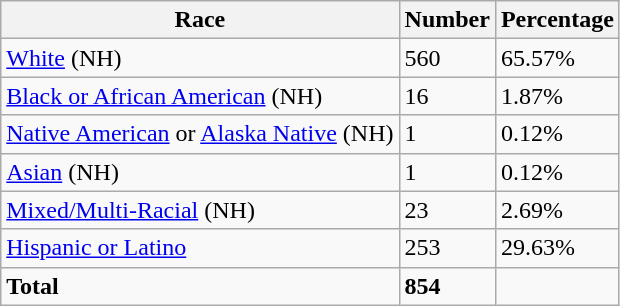<table class="wikitable">
<tr>
<th>Race</th>
<th>Number</th>
<th>Percentage</th>
</tr>
<tr>
<td><a href='#'>White</a> (NH)</td>
<td>560</td>
<td>65.57%</td>
</tr>
<tr>
<td><a href='#'>Black or African American</a> (NH)</td>
<td>16</td>
<td>1.87%</td>
</tr>
<tr>
<td><a href='#'>Native American</a> or <a href='#'>Alaska Native</a> (NH)</td>
<td>1</td>
<td>0.12%</td>
</tr>
<tr>
<td><a href='#'>Asian</a> (NH)</td>
<td>1</td>
<td>0.12%</td>
</tr>
<tr>
<td><a href='#'>Mixed/Multi-Racial</a> (NH)</td>
<td>23</td>
<td>2.69%</td>
</tr>
<tr>
<td><a href='#'>Hispanic or Latino</a></td>
<td>253</td>
<td>29.63%</td>
</tr>
<tr>
<td><strong>Total</strong></td>
<td><strong>854</strong></td>
<td></td>
</tr>
</table>
